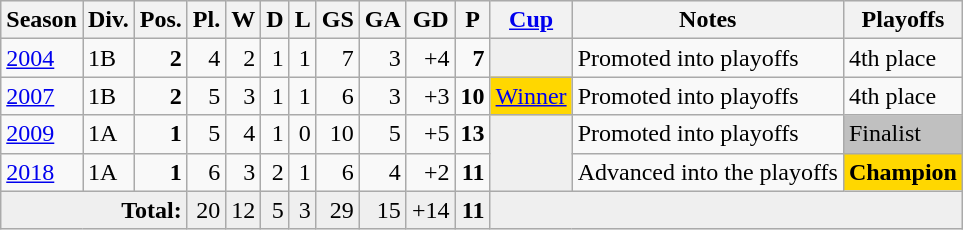<table class="wikitable">
<tr style="background:#efefef;">
<th>Season</th>
<th>Div.</th>
<th>Pos.</th>
<th>Pl.</th>
<th>W</th>
<th>D</th>
<th>L</th>
<th>GS</th>
<th>GA</th>
<th>GD</th>
<th>P</th>
<th><a href='#'>Cup</a></th>
<th>Notes</th>
<th>Playoffs</th>
</tr>
<tr>
<td><a href='#'>2004</a></td>
<td>1B</td>
<td align=right><strong>2</strong></td>
<td align=right>4</td>
<td align=right>2</td>
<td align=right>1</td>
<td align=right>1</td>
<td align=right>7</td>
<td align=right>3</td>
<td align=right>+4</td>
<td align=right><strong>7</strong></td>
<td bgcolor=#EFEFEF></td>
<td>Promoted into playoffs</td>
<td>4th place</td>
</tr>
<tr>
<td><a href='#'>2007</a></td>
<td>1B</td>
<td align=right><strong>2</strong></td>
<td align=right>5</td>
<td align=right>3</td>
<td align=right>1</td>
<td align=right>1</td>
<td align=right>6</td>
<td align=right>3</td>
<td align=right>+3</td>
<td align=right><strong>10</strong></td>
<td bgcolor=gold><a href='#'>Winner</a></td>
<td>Promoted into playoffs</td>
<td>4th place</td>
</tr>
<tr>
<td><a href='#'>2009</a></td>
<td>1A</td>
<td align=right><strong>1</strong></td>
<td align=right>5</td>
<td align=right>4</td>
<td align=right>1</td>
<td align=right>0</td>
<td align=right>10</td>
<td align=right>5</td>
<td align=right>+5</td>
<td align=right><strong>13</strong></td>
<td rowspan=2 bgcolor=#EFEFEF></td>
<td>Promoted into playoffs</td>
<td bgcolor=silver>Finalist</td>
</tr>
<tr>
<td><a href='#'>2018</a></td>
<td>1A</td>
<td align=right><strong>1</strong></td>
<td align=right>6</td>
<td align=right>3</td>
<td align=right>2</td>
<td align=right>1</td>
<td align=right>6</td>
<td align=right>4</td>
<td align=right>+2</td>
<td align=right><strong>11</strong></td>
<td>Advanced into the playoffs</td>
<td bgcolor=gold><strong>Champion</strong></td>
</tr>
<tr style="background:#efefef">
<td align=right colspan=3><strong>Total:</strong></td>
<td align=right>20</td>
<td align=right>12</td>
<td align=right>5</td>
<td align=right>3</td>
<td align=right>29</td>
<td align=right>15</td>
<td align=right>+14</td>
<td align=right><strong>11</strong></td>
<td colspan=3 bgcolor=#efefef></td>
</tr>
</table>
